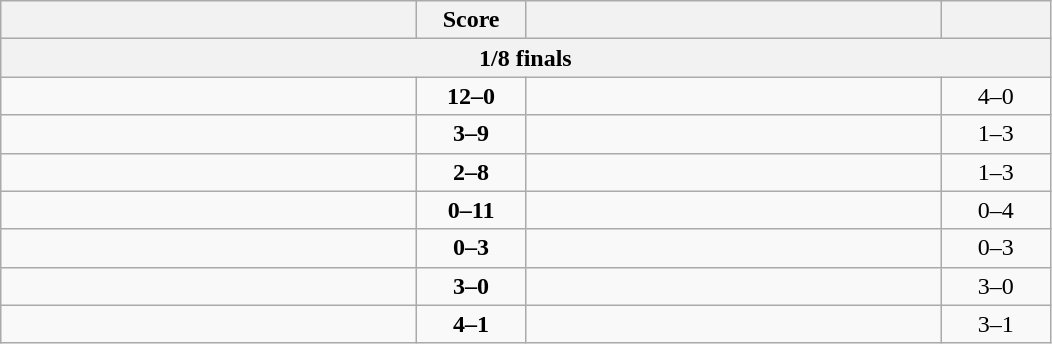<table class="wikitable" style="text-align: left;">
<tr>
<th align="right" width="270"></th>
<th width="65">Score</th>
<th align="left" width="270"></th>
<th width="65"></th>
</tr>
<tr>
<th colspan=4>1/8 finals</th>
</tr>
<tr>
<td><strong></strong></td>
<td align="center"><strong>12–0</strong></td>
<td></td>
<td align=center>4–0 <strong></strong></td>
</tr>
<tr>
<td></td>
<td align="center"><strong>3–9</strong></td>
<td><strong></strong></td>
<td align=center>1–3 <strong></strong></td>
</tr>
<tr>
<td></td>
<td align="center"><strong>2–8</strong></td>
<td><strong></strong></td>
<td align=center>1–3 <strong></strong></td>
</tr>
<tr>
<td></td>
<td align="center"><strong>0–11</strong></td>
<td><strong></strong></td>
<td align=center>0–4 <strong></strong></td>
</tr>
<tr>
<td></td>
<td align="center"><strong>0–3</strong></td>
<td><strong></strong></td>
<td align=center>0–3 <strong></strong></td>
</tr>
<tr>
<td><strong></strong></td>
<td align="center"><strong>3–0</strong></td>
<td></td>
<td align=center>3–0 <strong></strong></td>
</tr>
<tr>
<td><strong></strong></td>
<td align="center"><strong>4–1</strong></td>
<td></td>
<td align=center>3–1 <strong></strong></td>
</tr>
</table>
